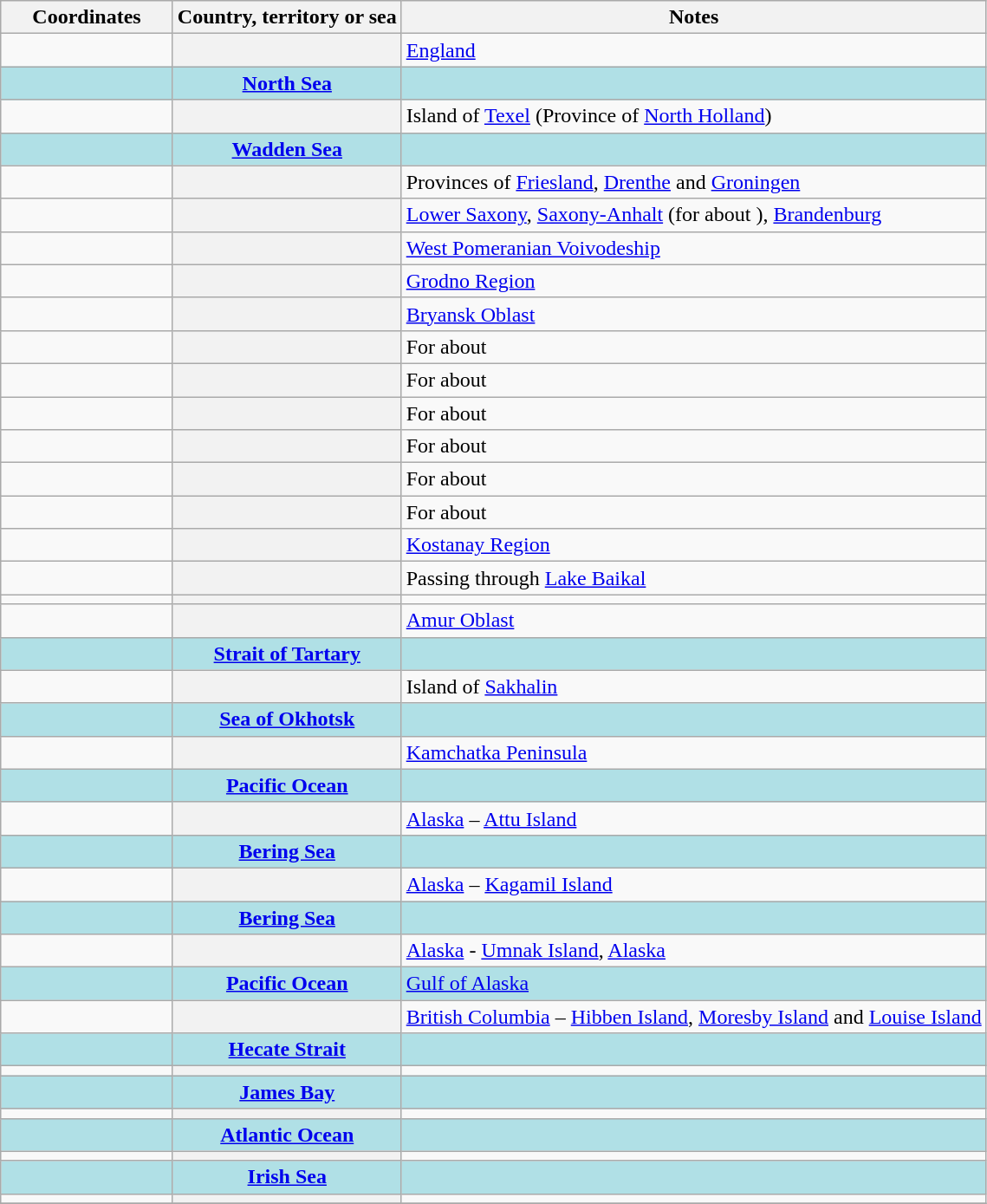<table class="wikitable plainrowheaders">
<tr>
<th scope="col" width="125">Coordinates</th>
<th scope="col">Country, territory or sea</th>
<th scope="col">Notes</th>
</tr>
<tr>
<td></td>
<th scope="row"></th>
<td><a href='#'>England</a></td>
</tr>
<tr>
<td style="background:#b0e0e6;"></td>
<th scope="row" style="background:#b0e0e6;"><a href='#'>North Sea</a></th>
<td style="background:#b0e0e6;"></td>
</tr>
<tr>
<td></td>
<th scope="row"></th>
<td>Island of <a href='#'>Texel</a> (Province of <a href='#'>North Holland</a>)</td>
</tr>
<tr>
<td style="background:#b0e0e6;"></td>
<th scope="row" style="background:#b0e0e6;"><a href='#'>Wadden Sea</a></th>
<td style="background:#b0e0e6;"></td>
</tr>
<tr>
<td></td>
<th scope="row"></th>
<td>Provinces of <a href='#'>Friesland</a>, <a href='#'>Drenthe</a> and <a href='#'>Groningen</a></td>
</tr>
<tr>
<td></td>
<th scope="row"></th>
<td><a href='#'>Lower Saxony</a>, <a href='#'>Saxony-Anhalt</a> (for about ), <a href='#'>Brandenburg</a></td>
</tr>
<tr>
<td></td>
<th scope="row"></th>
<td><a href='#'>West Pomeranian Voivodeship</a></td>
</tr>
<tr>
<td></td>
<th scope="row"></th>
<td><a href='#'>Grodno Region</a></td>
</tr>
<tr>
<td></td>
<th scope="row"></th>
<td><a href='#'>Bryansk Oblast</a></td>
</tr>
<tr>
<td></td>
<th scope="row"></th>
<td>For about </td>
</tr>
<tr>
<td></td>
<th scope="row"></th>
<td>For about </td>
</tr>
<tr>
<td></td>
<th scope="row"></th>
<td>For about </td>
</tr>
<tr>
<td></td>
<th scope="row"></th>
<td>For about </td>
</tr>
<tr>
<td></td>
<th scope="row"></th>
<td>For about </td>
</tr>
<tr>
<td></td>
<th scope="row"></th>
<td>For about </td>
</tr>
<tr>
<td></td>
<th scope="row"></th>
<td><a href='#'>Kostanay Region</a></td>
</tr>
<tr>
<td></td>
<th scope="row"></th>
<td>Passing through <a href='#'>Lake Baikal</a></td>
</tr>
<tr valign="top">
<td></td>
<th scope="row"></th>
<td></td>
</tr>
<tr>
<td></td>
<th scope="row"></th>
<td><a href='#'>Amur Oblast</a></td>
</tr>
<tr>
<td style="background:#b0e0e6;"></td>
<th scope="row" style="background:#b0e0e6;"><a href='#'>Strait of Tartary</a></th>
<td style="background:#b0e0e6;"></td>
</tr>
<tr>
<td></td>
<th scope="row"></th>
<td>Island of <a href='#'>Sakhalin</a></td>
</tr>
<tr>
<td style="background:#b0e0e6;"></td>
<th scope="row" style="background:#b0e0e6;"><a href='#'>Sea of Okhotsk</a></th>
<td style="background:#b0e0e6;"></td>
</tr>
<tr>
<td></td>
<th scope="row"></th>
<td><a href='#'>Kamchatka Peninsula</a></td>
</tr>
<tr>
<td style="background:#b0e0e6;"></td>
<th scope="row" style="background:#b0e0e6;"><a href='#'>Pacific Ocean</a></th>
<td style="background:#b0e0e6;"></td>
</tr>
<tr>
<td></td>
<th scope="row"></th>
<td><a href='#'>Alaska</a> – <a href='#'>Attu Island</a></td>
</tr>
<tr>
<td style="background:#b0e0e6;"></td>
<th scope="row" style="background:#b0e0e6;"><a href='#'>Bering Sea</a></th>
<td style="background:#b0e0e6;"></td>
</tr>
<tr>
<td></td>
<th scope="row"></th>
<td><a href='#'>Alaska</a> – <a href='#'>Kagamil Island</a></td>
</tr>
<tr>
<td style="background:#b0e0e6;"></td>
<th scope="row" style="background:#b0e0e6;"><a href='#'>Bering Sea</a></th>
<td style="background:#b0e0e6;"></td>
</tr>
<tr>
<td></td>
<th scope="row"></th>
<td><a href='#'>Alaska</a> - <a href='#'>Umnak Island</a>, <a href='#'>Alaska</a></td>
</tr>
<tr>
<td style="background:#b0e0e6;"></td>
<th scope="row" style="background:#b0e0e6;"><a href='#'>Pacific Ocean</a></th>
<td style="background:#b0e0e6;"><a href='#'>Gulf of Alaska</a></td>
</tr>
<tr>
<td></td>
<th scope="row"></th>
<td><a href='#'>British Columbia</a> – <a href='#'>Hibben Island</a>, <a href='#'>Moresby Island</a> and <a href='#'>Louise Island</a></td>
</tr>
<tr>
<td style="background:#b0e0e6;"></td>
<th scope="row" style="background:#b0e0e6;"><a href='#'>Hecate Strait</a></th>
<td style="background:#b0e0e6;"></td>
</tr>
<tr valign="top">
<td></td>
<th scope="row"></th>
<td></td>
</tr>
<tr>
<td style="background:#b0e0e6;"></td>
<th scope="row" style="background:#b0e0e6;"><a href='#'>James Bay</a></th>
<td style="background:#b0e0e6;"></td>
</tr>
<tr valign="top">
<td></td>
<th scope="row"></th>
<td></td>
</tr>
<tr>
<td style="background:#b0e0e6;"></td>
<th scope="row" style="background:#b0e0e6;"><a href='#'>Atlantic Ocean</a></th>
<td style="background:#b0e0e6;"></td>
</tr>
<tr>
<td></td>
<th scope="row"></th>
<td></td>
</tr>
<tr>
<td style="background:#b0e0e6;"></td>
<th scope="row" style="background:#b0e0e6;"><a href='#'>Irish Sea</a></th>
<td style="background:#b0e0e6;"></td>
</tr>
<tr valign="top">
<td></td>
<th scope="row"></th>
<td></td>
</tr>
<tr>
</tr>
</table>
